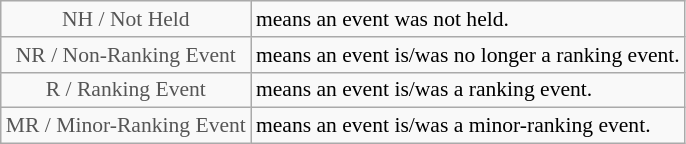<table class="wikitable" style="font-size:90%">
<tr>
<td style="text-align:center; color:#555555;" colspan="4">NH / Not Held</td>
<td>means an event was not held.</td>
</tr>
<tr>
<td style="text-align:center; color:#555555;" colspan="4">NR / Non-Ranking Event</td>
<td>means an event is/was no longer a ranking event.</td>
</tr>
<tr>
<td style="text-align:center; color:#555555;" colspan="4">R / Ranking Event</td>
<td>means an event is/was a ranking event.</td>
</tr>
<tr>
<td style="text-align:center; color:#555555;" colspan="4">MR / Minor-Ranking Event</td>
<td>means an event is/was a minor-ranking event.</td>
</tr>
</table>
